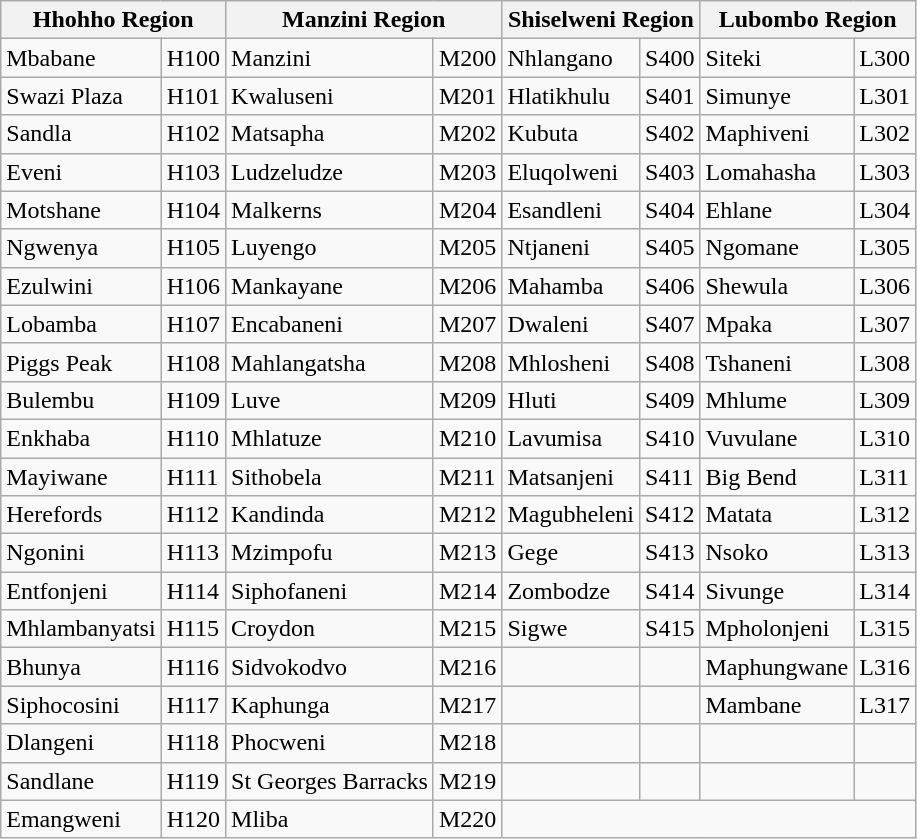<table class="wikitable">
<tr>
<th colspan="2">Hhohho Region</th>
<th colspan="2">Manzini Region</th>
<th colspan="2">Shiselweni Region</th>
<th colspan="2">Lubombo Region</th>
</tr>
<tr>
<td>Mbabane</td>
<td>H100</td>
<td>Manzini</td>
<td>M200</td>
<td>Nhlangano</td>
<td>S400</td>
<td>Siteki</td>
<td>L300</td>
</tr>
<tr>
<td>Swazi Plaza</td>
<td>H101</td>
<td>Kwaluseni</td>
<td>M201</td>
<td>Hlatikhulu</td>
<td>S401</td>
<td>Simunye</td>
<td>L301</td>
</tr>
<tr>
<td>Sandla</td>
<td>H102</td>
<td>Matsapha</td>
<td>M202</td>
<td>Kubuta</td>
<td>S402</td>
<td>Maphiveni</td>
<td>L302</td>
</tr>
<tr>
<td>Eveni</td>
<td>H103</td>
<td>Ludzeludze</td>
<td>M203</td>
<td>Eluqolweni</td>
<td>S403</td>
<td>Lomahasha</td>
<td>L303</td>
</tr>
<tr>
<td>Motshane</td>
<td>H104</td>
<td>Malkerns</td>
<td>M204</td>
<td>Esandleni</td>
<td>S404</td>
<td>Ehlane</td>
<td>L304</td>
</tr>
<tr>
<td>Ngwenya</td>
<td>H105</td>
<td>Luyengo</td>
<td>M205</td>
<td>Ntjaneni</td>
<td>S405</td>
<td>Ngomane</td>
<td>L305</td>
</tr>
<tr>
<td>Ezulwini</td>
<td>H106</td>
<td>Mankayane</td>
<td>M206</td>
<td>Mahamba</td>
<td>S406</td>
<td>Shewula</td>
<td>L306</td>
</tr>
<tr>
<td>Lobamba</td>
<td>H107</td>
<td>Encabaneni</td>
<td>M207</td>
<td>Dwaleni</td>
<td>S407</td>
<td>Mpaka</td>
<td>L307</td>
</tr>
<tr>
<td>Piggs Peak</td>
<td>H108</td>
<td>Mahlangatsha</td>
<td>M208</td>
<td>Mhlosheni</td>
<td>S408</td>
<td>Tshaneni</td>
<td>L308</td>
</tr>
<tr>
<td>Bulembu</td>
<td>H109</td>
<td>Luve</td>
<td>M209</td>
<td>Hluti</td>
<td>S409</td>
<td>Mhlume</td>
<td>L309</td>
</tr>
<tr>
<td>Enkhaba</td>
<td>H110</td>
<td>Mhlatuze</td>
<td>M210</td>
<td>Lavumisa</td>
<td>S410</td>
<td>Vuvulane</td>
<td>L310</td>
</tr>
<tr>
<td>Mayiwane</td>
<td>H111</td>
<td>Sithobela</td>
<td>M211</td>
<td>Matsanjeni</td>
<td>S411</td>
<td>Big Bend</td>
<td>L311</td>
</tr>
<tr>
<td>Herefords</td>
<td>H112</td>
<td>Kandinda</td>
<td>M212</td>
<td>Magubheleni</td>
<td>S412</td>
<td>Matata</td>
<td>L312</td>
</tr>
<tr>
<td>Ngonini</td>
<td>H113</td>
<td>Mzimpofu</td>
<td>M213</td>
<td>Gege</td>
<td>S413</td>
<td>Nsoko</td>
<td>L313</td>
</tr>
<tr>
<td>Entfonjeni</td>
<td>H114</td>
<td>Siphofaneni</td>
<td>M214</td>
<td>Zombodze</td>
<td>S414</td>
<td>Sivunge</td>
<td>L314</td>
</tr>
<tr>
<td>Mhlambanyatsi</td>
<td>H115</td>
<td>Croydon</td>
<td>M215</td>
<td>Sigwe</td>
<td>S415</td>
<td>Mpholonjeni</td>
<td>L315</td>
</tr>
<tr>
<td>Bhunya</td>
<td>H116</td>
<td>Sidvokodvo</td>
<td>M216</td>
<td></td>
<td></td>
<td>Maphungwane</td>
<td>L316</td>
</tr>
<tr>
<td>Siphocosini</td>
<td>H117</td>
<td>Kaphunga</td>
<td>M217</td>
<td></td>
<td></td>
<td>Mambane</td>
<td>L317</td>
</tr>
<tr>
<td>Dlangeni</td>
<td>H118</td>
<td>Phocweni</td>
<td>M218</td>
<td></td>
<td></td>
<td></td>
<td></td>
</tr>
<tr>
<td>Sandlane</td>
<td>H119</td>
<td>St Georges Barracks</td>
<td>M219</td>
<td></td>
<td></td>
<td></td>
<td></td>
</tr>
<tr>
<td>Emangweni</td>
<td>H120</td>
<td>Mliba</td>
<td>M220</td>
</tr>
</table>
